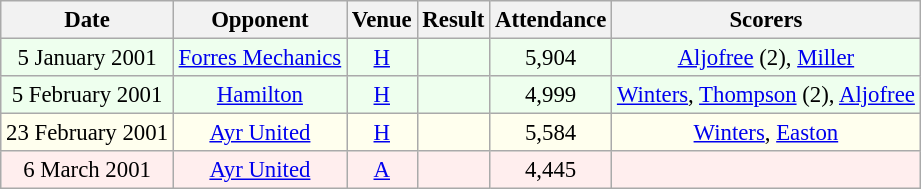<table class="wikitable sortable" style="font-size:95%; text-align:center">
<tr>
<th>Date</th>
<th>Opponent</th>
<th>Venue</th>
<th>Result</th>
<th>Attendance</th>
<th>Scorers</th>
</tr>
<tr bgcolor = "#EEFFEE">
<td>5 January 2001</td>
<td><a href='#'>Forres Mechanics</a></td>
<td><a href='#'>H</a></td>
<td></td>
<td>5,904</td>
<td><a href='#'>Aljofree</a> (2), <a href='#'>Miller</a></td>
</tr>
<tr bgcolor = "#EEFFEE">
<td>5 February 2001</td>
<td><a href='#'>Hamilton</a></td>
<td><a href='#'>H</a></td>
<td></td>
<td>4,999</td>
<td><a href='#'>Winters</a>, <a href='#'>Thompson</a> (2), <a href='#'>Aljofree</a></td>
</tr>
<tr bgcolor = "#FFFFEE">
<td>23 February 2001</td>
<td><a href='#'>Ayr United</a></td>
<td><a href='#'>H</a></td>
<td></td>
<td>5,584</td>
<td><a href='#'>Winters</a>, <a href='#'>Easton</a></td>
</tr>
<tr bgcolor = "#FFEEEE">
<td>6 March 2001</td>
<td><a href='#'>Ayr United</a></td>
<td><a href='#'>A</a></td>
<td></td>
<td>4,445</td>
<td></td>
</tr>
</table>
